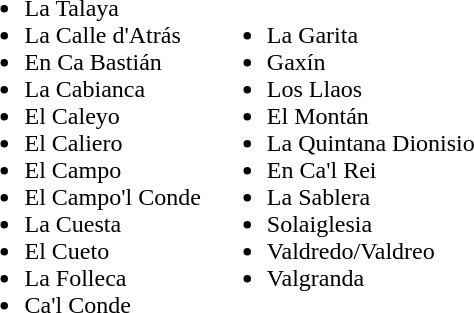<table border=0>
<tr>
<td><br><ul><li>La Talaya</li><li>La Calle d'Atrás</li><li>En Ca Bastián</li><li>La Cabianca</li><li>El Caleyo</li><li>El Caliero</li><li>El Campo</li><li>El Campo'l Conde</li><li>La Cuesta</li><li>El Cueto</li><li>La Folleca</li><li>Ca'l Conde</li></ul></td>
<td><br><ul><li>La Garita</li><li>Gaxín</li><li>Los Llaos</li><li>El Montán</li><li>La Quintana Dionisio</li><li>En Ca'l Rei</li><li>La Sablera</li><li>Solaiglesia</li><li>Valdredo/Valdreo</li><li>Valgranda</li></ul></td>
</tr>
</table>
